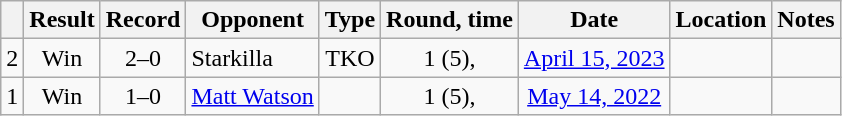<table class="wikitable" style="text-align:center">
<tr>
<th></th>
<th>Result</th>
<th>Record</th>
<th>Opponent</th>
<th>Type</th>
<th>Round, time</th>
<th>Date</th>
<th>Location</th>
<th>Notes</th>
</tr>
<tr>
<td>2</td>
<td>Win</td>
<td>2–0</td>
<td style="text-align:left;">Starkilla</td>
<td>TKO</td>
<td>1 (5), </td>
<td><a href='#'>April 15, 2023</a></td>
<td style="text-align:left;"></td>
<td></td>
</tr>
<tr>
<td>1</td>
<td>Win</td>
<td>1–0</td>
<td style="text-align:left;"><a href='#'>Matt Watson</a></td>
<td></td>
<td>1 (5), </td>
<td><a href='#'>May 14, 2022</a></td>
<td style="text-align:left;"></td>
<td></td>
</tr>
</table>
